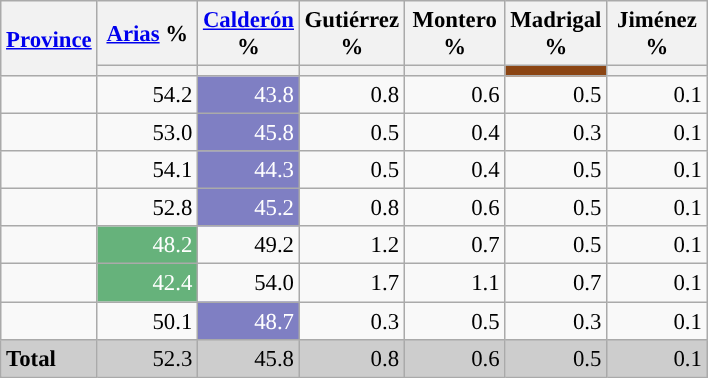<table class="wikitable sortable" style="text-align:right; font-size:95%">
<tr>
<th rowspan=2><a href='#'>Province</a></th>
<th width=60px><a href='#'>Arias</a> %</th>
<th width=60px><a href='#'>Calderón</a> %</th>
<th width=60px>Gutiérrez %</th>
<th width=60px>Montero %</th>
<th width=60px>Madrigal %</th>
<th width=60px>Jiménez %</th>
</tr>
<tr>
<th style="background:"></th>
<th style="background:"></th>
<th style="background:"></th>
<th style="background:"></th>
<th style="background:saddlebrown"></th>
<th style="background:"></th>
</tr>
<tr>
<td align="left"></td>
<td style="background:">54.2</td>
<td style="background:#7F7FC3; color:white;">43.8</td>
<td>0.8</td>
<td>0.6</td>
<td>0.5</td>
<td>0.1</td>
</tr>
<tr>
<td align="left"></td>
<td style="background:">53.0</td>
<td style="background:#7F7FC3; color:white;">45.8</td>
<td>0.5</td>
<td>0.4</td>
<td>0.3</td>
<td>0.1</td>
</tr>
<tr>
<td align="left"></td>
<td style="background:">54.1</td>
<td style="background:#7F7FC3; color:white;">44.3</td>
<td>0.5</td>
<td>0.4</td>
<td>0.5</td>
<td>0.1</td>
</tr>
<tr>
<td align="left"></td>
<td style="background:">52.8</td>
<td style="background:#7F7FC3; color:white;">45.2</td>
<td>0.8</td>
<td>0.6</td>
<td>0.5</td>
<td>0.1</td>
</tr>
<tr>
<td align="left"></td>
<td style="background:#66B27B; color:white;">48.2</td>
<td style="background:">49.2</td>
<td>1.2</td>
<td>0.7</td>
<td>0.5</td>
<td>0.1</td>
</tr>
<tr>
<td align="left"></td>
<td style="background:#66B27B; color:white;">42.4</td>
<td style="background:">54.0</td>
<td>1.7</td>
<td>1.1</td>
<td>0.7</td>
<td>0.1</td>
</tr>
<tr>
<td align="left"></td>
<td style="background:">50.1</td>
<td style="background:#7F7FC3; color:white;">48.7</td>
<td>0.3</td>
<td>0.5</td>
<td>0.3</td>
<td>0.1</td>
</tr>
<tr style="background:#CDCDCD;">
<td align="left"><strong>Total</strong></td>
<td style="background:">52.3</td>
<td>45.8</td>
<td>0.8</td>
<td>0.6</td>
<td>0.5</td>
<td>0.1</td>
</tr>
</table>
